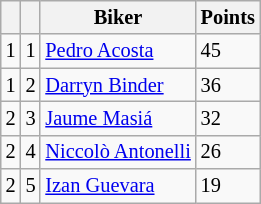<table class="wikitable" style="font-size: 85%;">
<tr>
<th scope="col"></th>
<th scope="col"></th>
<th scope="col">Biker</th>
<th scope="col">Points</th>
</tr>
<tr>
<td align="left"> 1</td>
<td align=center>1</td>
<td> <a href='#'>Pedro Acosta</a></td>
<td align=left>45</td>
</tr>
<tr>
<td align="left"> 1</td>
<td align=center>2</td>
<td> <a href='#'>Darryn Binder</a></td>
<td align=left>36</td>
</tr>
<tr>
<td align="left"> 2</td>
<td align=center>3</td>
<td> <a href='#'>Jaume Masiá</a></td>
<td align=left>32</td>
</tr>
<tr>
<td align="left"> 2</td>
<td align=center>4</td>
<td> <a href='#'>Niccolò Antonelli</a></td>
<td align=left>26</td>
</tr>
<tr>
<td align="left"> 2</td>
<td align=center>5</td>
<td> <a href='#'>Izan Guevara</a></td>
<td align=left>19</td>
</tr>
</table>
